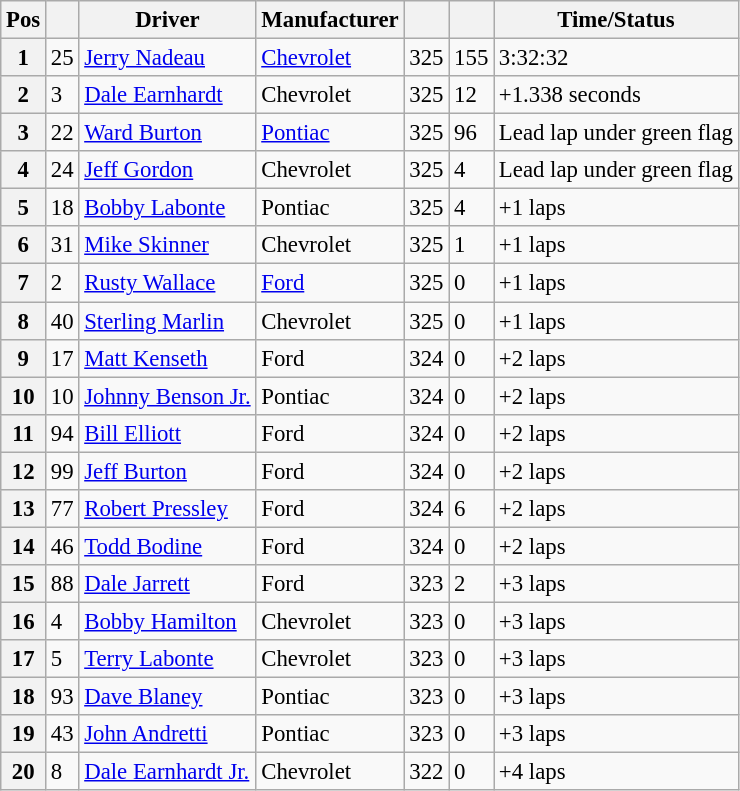<table class="wikitable" style="font-size:95%;">
<tr>
<th>Pos</th>
<th></th>
<th>Driver</th>
<th>Manufacturer</th>
<th></th>
<th></th>
<th>Time/Status</th>
</tr>
<tr>
<th>1</th>
<td>25</td>
<td><a href='#'>Jerry Nadeau</a></td>
<td><a href='#'>Chevrolet</a></td>
<td>325</td>
<td>155</td>
<td>3:32:32</td>
</tr>
<tr>
<th>2</th>
<td>3</td>
<td><a href='#'>Dale Earnhardt</a></td>
<td>Chevrolet</td>
<td>325</td>
<td>12</td>
<td>+1.338 seconds</td>
</tr>
<tr>
<th>3</th>
<td>22</td>
<td><a href='#'>Ward Burton</a></td>
<td><a href='#'>Pontiac</a></td>
<td>325</td>
<td>96</td>
<td>Lead lap under green flag</td>
</tr>
<tr>
<th>4</th>
<td>24</td>
<td><a href='#'>Jeff Gordon</a></td>
<td>Chevrolet</td>
<td>325</td>
<td>4</td>
<td>Lead lap under green flag</td>
</tr>
<tr>
<th>5</th>
<td>18</td>
<td><a href='#'>Bobby Labonte</a></td>
<td>Pontiac</td>
<td>325</td>
<td>4</td>
<td>+1 laps</td>
</tr>
<tr>
<th>6</th>
<td>31</td>
<td><a href='#'>Mike Skinner</a></td>
<td>Chevrolet</td>
<td>325</td>
<td>1</td>
<td>+1 laps</td>
</tr>
<tr>
<th>7</th>
<td>2</td>
<td><a href='#'>Rusty Wallace</a></td>
<td><a href='#'>Ford</a></td>
<td>325</td>
<td>0</td>
<td>+1 laps</td>
</tr>
<tr>
<th>8</th>
<td>40</td>
<td><a href='#'>Sterling Marlin</a></td>
<td>Chevrolet</td>
<td>325</td>
<td>0</td>
<td>+1 laps</td>
</tr>
<tr>
<th>9</th>
<td>17</td>
<td><a href='#'>Matt Kenseth</a></td>
<td>Ford</td>
<td>324</td>
<td>0</td>
<td>+2 laps</td>
</tr>
<tr>
<th>10</th>
<td>10</td>
<td><a href='#'>Johnny Benson Jr.</a></td>
<td>Pontiac</td>
<td>324</td>
<td>0</td>
<td>+2 laps</td>
</tr>
<tr>
<th>11</th>
<td>94</td>
<td><a href='#'>Bill Elliott</a></td>
<td>Ford</td>
<td>324</td>
<td>0</td>
<td>+2 laps</td>
</tr>
<tr>
<th>12</th>
<td>99</td>
<td><a href='#'>Jeff Burton</a></td>
<td>Ford</td>
<td>324</td>
<td>0</td>
<td>+2 laps</td>
</tr>
<tr>
<th>13</th>
<td>77</td>
<td><a href='#'>Robert Pressley</a></td>
<td>Ford</td>
<td>324</td>
<td>6</td>
<td>+2 laps</td>
</tr>
<tr>
<th>14</th>
<td>46</td>
<td><a href='#'>Todd Bodine</a></td>
<td>Ford</td>
<td>324</td>
<td>0</td>
<td>+2 laps</td>
</tr>
<tr>
<th>15</th>
<td>88</td>
<td><a href='#'>Dale Jarrett</a></td>
<td>Ford</td>
<td>323</td>
<td>2</td>
<td>+3 laps</td>
</tr>
<tr>
<th>16</th>
<td>4</td>
<td><a href='#'>Bobby Hamilton</a></td>
<td>Chevrolet</td>
<td>323</td>
<td>0</td>
<td>+3 laps</td>
</tr>
<tr>
<th>17</th>
<td>5</td>
<td><a href='#'>Terry Labonte</a></td>
<td>Chevrolet</td>
<td>323</td>
<td>0</td>
<td>+3 laps</td>
</tr>
<tr>
<th>18</th>
<td>93</td>
<td><a href='#'>Dave Blaney</a></td>
<td>Pontiac</td>
<td>323</td>
<td>0</td>
<td>+3 laps</td>
</tr>
<tr>
<th>19</th>
<td>43</td>
<td><a href='#'>John Andretti</a></td>
<td>Pontiac</td>
<td>323</td>
<td>0</td>
<td>+3 laps</td>
</tr>
<tr>
<th>20</th>
<td>8</td>
<td><a href='#'>Dale Earnhardt Jr.</a></td>
<td>Chevrolet</td>
<td>322</td>
<td>0</td>
<td>+4 laps</td>
</tr>
</table>
